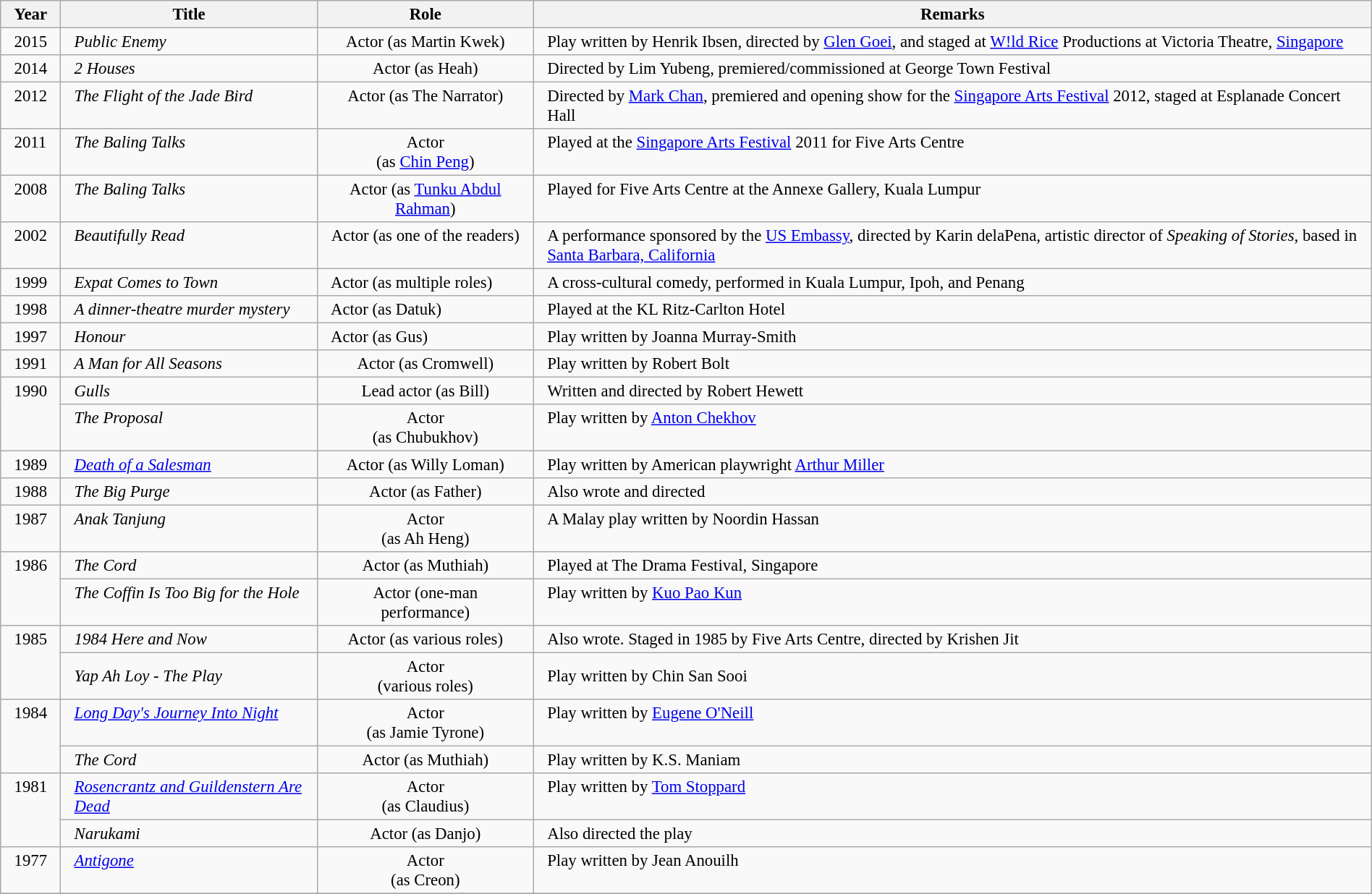<table width=100% class="wikitable" style="font-size:95%;">
<tr>
<th>Year</th>
<th>Title</th>
<th>Role</th>
<th>Remarks</th>
</tr>
<tr valign=top>
<td style="padding:3px 12px;">2015</td>
<td style="padding:3px 12px;"><em>Public Enemy</em></td>
<td align=center style="padding:3px 12px;">Actor (as Martin Kwek)</td>
<td style="padding:3px 12px;">Play written by Henrik Ibsen, directed by <a href='#'>Glen Goei</a>, and staged at <a href='#'>W!ld Rice</a> Productions at Victoria Theatre, <a href='#'>Singapore</a></td>
</tr>
<tr valign=top>
<td style="padding:3px 12px;">2014</td>
<td style="padding:3px 12px;"><em>2 Houses</em></td>
<td align=center style="padding:3px 12px;">Actor (as Heah)</td>
<td style="padding:3px 12px;">Directed by Lim Yubeng, premiered/commissioned at George Town Festival</td>
</tr>
<tr valign=top>
<td style="padding:3px 12px;">2012</td>
<td style="padding:3px 12px;"><em>The Flight of the Jade Bird</em></td>
<td align=center style="padding:3px 12px;">Actor (as The Narrator)</td>
<td style="padding:3px 12px;">Directed by <a href='#'>Mark Chan</a>, premiered and opening show for the <a href='#'>Singapore Arts Festival</a> 2012, staged at Esplanade Concert Hall</td>
</tr>
<tr valign=top>
<td style="padding:3px 12px;">2011</td>
<td style="padding:3px 12px;"><em>The Baling Talks</em></td>
<td align=center style="padding:3px 12px;">Actor<br>(as <a href='#'>Chin Peng</a>)</td>
<td style="padding:3px 12px;">Played at the <a href='#'>Singapore Arts Festival</a> 2011 for Five Arts Centre</td>
</tr>
<tr valign=top>
<td style="padding:3px 12px;">2008</td>
<td style="padding:3px 12px;"><em>The Baling Talks</em></td>
<td align=center style="padding:3px 12px;">Actor (as <a href='#'>Tunku Abdul Rahman</a>)</td>
<td style="padding:3px 12px;">Played for Five Arts Centre at the Annexe Gallery, Kuala Lumpur</td>
</tr>
<tr valign=top>
<td style="padding:3px 12px;">2002</td>
<td style="padding:3px 12px;"><em>Beautifully Read</em></td>
<td align=center style="padding:3px 12px;">Actor (as one of the readers)</td>
<td style="padding:3px 12px;">A performance sponsored by the <a href='#'>US Embassy</a>, directed by Karin delaPena, artistic director of <em>Speaking of Stories</em>, based in <a href='#'>Santa Barbara, California</a></td>
</tr>
<tr valign=top>
<td style="padding:3px 12px;">1999</td>
<td style="padding:3px 12px;"><em>Expat Comes to Town</em></td>
<td style="padding:3px 12px;">Actor (as multiple roles)</td>
<td style="padding:3px 12px;">A cross-cultural comedy, performed in Kuala Lumpur, Ipoh, and Penang</td>
</tr>
<tr valign=top>
<td style="padding:3px 12px;">1998</td>
<td style="padding:3px 12px;"><em>A dinner-theatre murder mystery</em></td>
<td style="padding:3px 12px;">Actor (as Datuk)</td>
<td style="padding:3px 12px;">Played at the KL Ritz-Carlton Hotel</td>
</tr>
<tr valign=top>
<td style="padding:3px 12px;">1997</td>
<td style="padding:3px 12px;"><em>Honour</em></td>
<td style="padding:3px 12px;">Actor (as Gus)</td>
<td style="padding:3px 12px;">Play written by Joanna Murray-Smith</td>
</tr>
<tr valign=top>
<td style="padding:3px 12px;">1991</td>
<td style="padding:3px 12px;"><em>A Man for All Seasons</em></td>
<td align=center style="padding:3px 12px;">Actor (as Cromwell)</td>
<td style="padding:3px 12px;">Play written by Robert Bolt</td>
</tr>
<tr valign=top>
<td rowspan=2 style="padding:3px 12px;">1990</td>
<td style="padding:3px 12px;"><em>Gulls</em></td>
<td align=center style="padding:3px 12px;">Lead actor (as Bill)</td>
<td style="padding:3px 12px;">Written and directed by Robert Hewett</td>
</tr>
<tr valign=top>
<td style="padding:3px 12px;"><em>The Proposal</em></td>
<td align=center style="padding:3px 12px;">Actor<br>(as Chubukhov)</td>
<td style="padding:3px 12px;">Play written by <a href='#'>Anton Chekhov</a></td>
</tr>
<tr valign=top>
<td style="padding:3px 12px;">1989</td>
<td style="padding:3px 12px;"><em><a href='#'>Death of a Salesman</a></em></td>
<td align=center style="padding:3px 12px;">Actor (as Willy Loman)</td>
<td style="padding:3px 12px;">Play written by American playwright <a href='#'>Arthur Miller</a></td>
</tr>
<tr valign=top>
<td style="padding:3px 12px;">1988</td>
<td style="padding:3px 12px;"><em>The Big Purge</em></td>
<td align=center style="padding:3px 12px;">Actor (as Father)</td>
<td style="padding:3px 12px;">Also wrote and directed</td>
</tr>
<tr valign=top>
<td style="padding:3px 12px;">1987</td>
<td style="padding:3px 12px;"><em>Anak Tanjung</em></td>
<td align=center style="padding:3px 12px;">Actor<br>(as Ah Heng)</td>
<td style="padding:3px 12px;">A Malay play written by Noordin Hassan</td>
</tr>
<tr valign=top>
<td rowspan=2 style="padding:3px 12px;">1986</td>
<td style="padding:3px 12px;"><em>The Cord</em></td>
<td align=center style="padding:3px 12px;">Actor (as Muthiah)</td>
<td style="padding:3px 12px;">Played at The Drama Festival, Singapore</td>
</tr>
<tr valign=top>
<td style="padding:3px 12px;"><em>The Coffin Is Too Big for the Hole</em></td>
<td align=center style="padding:3px 12px;">Actor (one-man performance)</td>
<td style="padding:3px 12px;">Play written by <a href='#'>Kuo Pao Kun</a></td>
</tr>
<tr valign=top>
<td rowspan=2 style="padding:3px 12px;">1985</td>
<td style="padding:3px 12px;"><em>1984 Here and Now</em></td>
<td align=center style="padding:3px 12px;">Actor (as various roles)</td>
<td style="padding:3px 12px;">Also wrote.  Staged in 1985 by Five Arts Centre, directed by Krishen Jit</td>
</tr>
<tr>
<td style="padding:3px 12px;"><em>Yap Ah Loy - The Play</em></td>
<td align=center style="padding:3px 12px;">Actor<br>(various roles)</td>
<td style="padding:3px 12px;">Play written by Chin San Sooi</td>
</tr>
<tr valign=top>
<td rowspan=2 style="padding:3px 12px;">1984</td>
<td style="padding:3px 12px;"><em><a href='#'>Long Day's Journey Into Night</a></em></td>
<td align=center style="padding:3px 12px;">Actor<br>(as Jamie Tyrone)</td>
<td style="padding:3px 12px;">Play written by <a href='#'>Eugene O'Neill</a></td>
</tr>
<tr valign=top>
<td style="padding:3px 12px;"><em>The Cord</em></td>
<td align=center style="padding:3px 12px;">Actor (as Muthiah)</td>
<td style="padding:3px 12px;">Play written by K.S. Maniam</td>
</tr>
<tr valign=top>
<td rowspan=2 style="padding:3px 12px;">1981</td>
<td style="padding:3px 12px;"><em><a href='#'>Rosencrantz and Guildenstern Are Dead</a></em></td>
<td align=center style="padding:3px 12px;">Actor<br>(as Claudius)</td>
<td style="padding:3px 12px;">Play written by <a href='#'>Tom Stoppard</a></td>
</tr>
<tr valign=top>
<td style="padding:3px 12px;"><em>Narukami</em></td>
<td align=center style="padding:3px 12px;">Actor (as Danjo)</td>
<td style="padding:3px 12px;">Also directed the play</td>
</tr>
<tr valign=top>
<td style="padding:3px 12px;">1977</td>
<td style="padding:3px 12px;"><em><a href='#'>Antigone</a></em></td>
<td align=center style="padding:3px 12px;">Actor<br>(as Creon)</td>
<td style="padding:3px 12px;">Play written by Jean Anouilh</td>
</tr>
<tr valign=top>
</tr>
</table>
